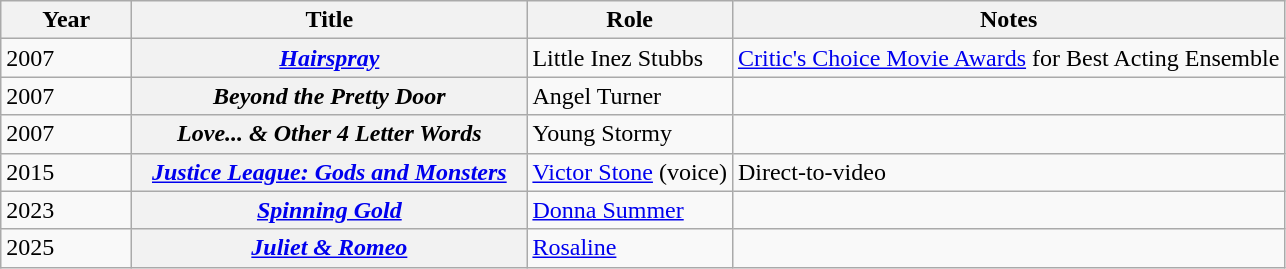<table class="wikitable sortable plainrowheaders">
<tr>
<th scope="col" style="width:5em">Year</th>
<th scope="col" style="width:16em">Title</th>
<th scope="col">Role</th>
<th scope="col" class="unsortable">Notes</th>
</tr>
<tr>
<td>2007</td>
<th scope="row"><em><a href='#'>Hairspray</a></em></th>
<td>Little Inez Stubbs</td>
<td><a href='#'>Critic's Choice Movie Awards</a> for Best Acting Ensemble</td>
</tr>
<tr>
<td>2007</td>
<th scope="row"><em>Beyond the Pretty Door</em></th>
<td>Angel Turner</td>
<td></td>
</tr>
<tr>
<td>2007</td>
<th scope="row"><em>Love... & Other 4 Letter Words</em></th>
<td>Young Stormy</td>
<td></td>
</tr>
<tr>
<td>2015</td>
<th scope="row"><em><a href='#'>Justice League: Gods and Monsters</a></em></th>
<td><a href='#'>Victor Stone</a> (voice)</td>
<td>Direct-to-video</td>
</tr>
<tr>
<td>2023</td>
<th scope="row"><em><a href='#'>Spinning Gold</a></em></th>
<td><a href='#'>Donna Summer</a></td>
<td></td>
</tr>
<tr>
<td>2025</td>
<th scope="row"><em><a href='#'>Juliet & Romeo</a></em></th>
<td><a href='#'>Rosaline</a></td>
<td></td>
</tr>
</table>
